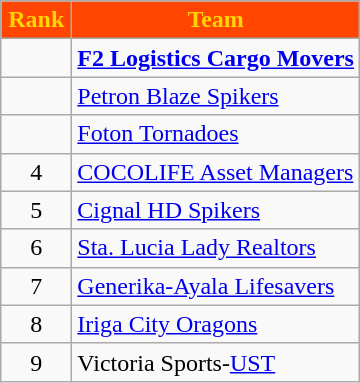<table class="wikitable" style="text-align: center;">
<tr>
<th width=40 style="background:#FF4500; color:#FFD700;">Rank</th>
<th style="background:#FF4500; color:#FFD700;">Team</th>
</tr>
<tr>
<td></td>
<td align="left"><strong><a href='#'>F2 Logistics Cargo Movers</a></strong></td>
</tr>
<tr>
<td></td>
<td align="left"><a href='#'>Petron Blaze Spikers</a></td>
</tr>
<tr>
<td></td>
<td align="left"><a href='#'>Foton Tornadoes</a></td>
</tr>
<tr>
<td>4</td>
<td align="left"><a href='#'>COCOLIFE Asset Managers</a></td>
</tr>
<tr>
<td>5</td>
<td align="left"><a href='#'>Cignal HD Spikers</a></td>
</tr>
<tr>
<td>6</td>
<td align="left"><a href='#'>Sta. Lucia Lady Realtors</a></td>
</tr>
<tr>
<td>7</td>
<td align="left"><a href='#'>Generika-Ayala Lifesavers</a></td>
</tr>
<tr>
<td>8</td>
<td align="left"><a href='#'>Iriga City Oragons</a></td>
</tr>
<tr>
<td>9</td>
<td align="left">Victoria Sports-<a href='#'>UST</a></td>
</tr>
</table>
